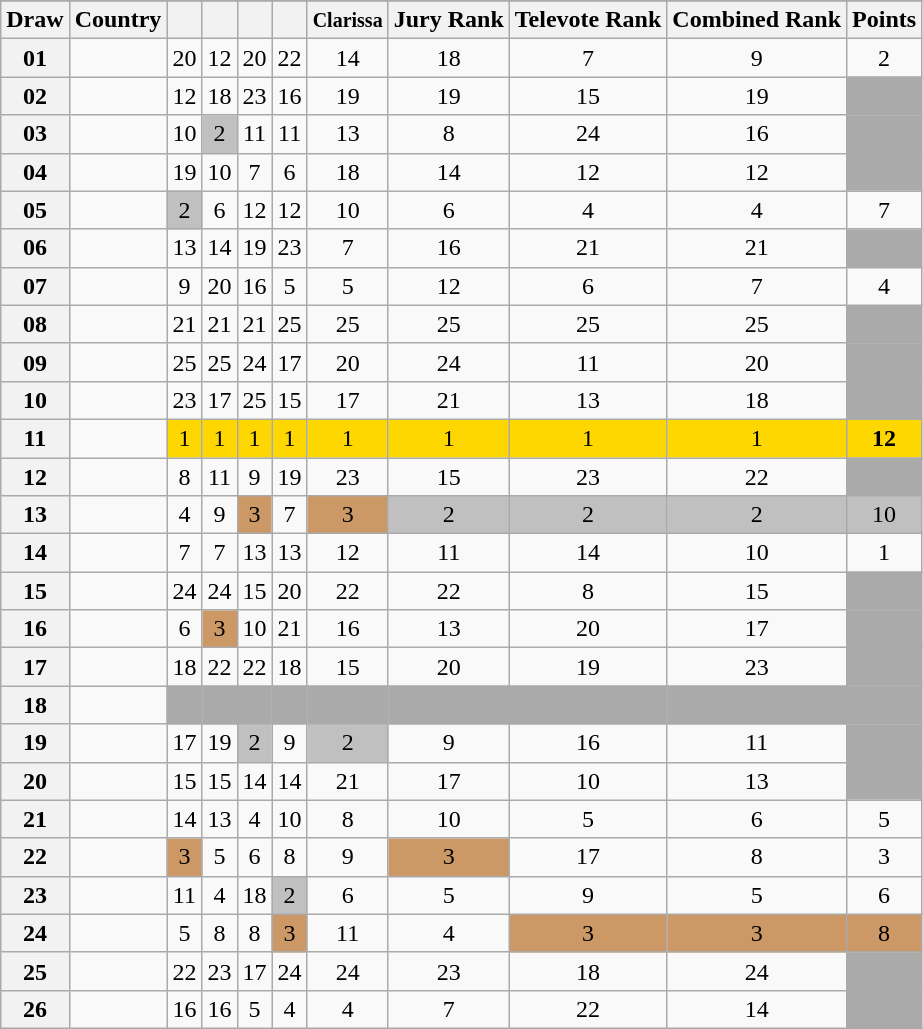<table class="sortable wikitable collapsible plainrowheaders" style="text-align:center;">
<tr>
</tr>
<tr>
<th scope="col">Draw</th>
<th scope="col">Country</th>
<th scope="col"><small></small></th>
<th scope="col"><small></small></th>
<th scope="col"><small></small></th>
<th scope="col"><small></small></th>
<th scope="col"><small>Clarissa</small></th>
<th scope="col">Jury Rank</th>
<th scope="col">Televote Rank</th>
<th scope="col">Combined Rank</th>
<th scope="col">Points</th>
</tr>
<tr>
<th scope="row" style="text-align:center;">01</th>
<td style="text-align:left;"></td>
<td>20</td>
<td>12</td>
<td>20</td>
<td>22</td>
<td>14</td>
<td>18</td>
<td>7</td>
<td>9</td>
<td>2</td>
</tr>
<tr>
<th scope="row" style="text-align:center;">02</th>
<td style="text-align:left;"></td>
<td>12</td>
<td>18</td>
<td>23</td>
<td>16</td>
<td>19</td>
<td>19</td>
<td>15</td>
<td>19</td>
<td style="background:#AAAAAA;"></td>
</tr>
<tr>
<th scope="row" style="text-align:center;">03</th>
<td style="text-align:left;"></td>
<td>10</td>
<td style="background:silver;">2</td>
<td>11</td>
<td>11</td>
<td>13</td>
<td>8</td>
<td>24</td>
<td>16</td>
<td style="background:#AAAAAA;"></td>
</tr>
<tr>
<th scope="row" style="text-align:center;">04</th>
<td style="text-align:left;"></td>
<td>19</td>
<td>10</td>
<td>7</td>
<td>6</td>
<td>18</td>
<td>14</td>
<td>12</td>
<td>12</td>
<td style="background:#AAAAAA;"></td>
</tr>
<tr>
<th scope="row" style="text-align:center;">05</th>
<td style="text-align:left;"></td>
<td style="background:silver;">2</td>
<td>6</td>
<td>12</td>
<td>12</td>
<td>10</td>
<td>6</td>
<td>4</td>
<td>4</td>
<td>7</td>
</tr>
<tr>
<th scope="row" style="text-align:center;">06</th>
<td style="text-align:left;"></td>
<td>13</td>
<td>14</td>
<td>19</td>
<td>23</td>
<td>7</td>
<td>16</td>
<td>21</td>
<td>21</td>
<td style="background:#AAAAAA;"></td>
</tr>
<tr>
<th scope="row" style="text-align:center;">07</th>
<td style="text-align:left;"></td>
<td>9</td>
<td>20</td>
<td>16</td>
<td>5</td>
<td>5</td>
<td>12</td>
<td>6</td>
<td>7</td>
<td>4</td>
</tr>
<tr>
<th scope="row" style="text-align:center;">08</th>
<td style="text-align:left;"></td>
<td>21</td>
<td>21</td>
<td>21</td>
<td>25</td>
<td>25</td>
<td>25</td>
<td>25</td>
<td>25</td>
<td style="background:#AAAAAA;"></td>
</tr>
<tr>
<th scope="row" style="text-align:center;">09</th>
<td style="text-align:left;"></td>
<td>25</td>
<td>25</td>
<td>24</td>
<td>17</td>
<td>20</td>
<td>24</td>
<td>11</td>
<td>20</td>
<td style="background:#AAAAAA;"></td>
</tr>
<tr>
<th scope="row" style="text-align:center;">10</th>
<td style="text-align:left;"></td>
<td>23</td>
<td>17</td>
<td>25</td>
<td>15</td>
<td>17</td>
<td>21</td>
<td>13</td>
<td>18</td>
<td style="background:#AAAAAA;"></td>
</tr>
<tr>
<th scope="row" style="text-align:center;">11</th>
<td style="text-align:left;"></td>
<td style="background:gold;">1</td>
<td style="background:gold;">1</td>
<td style="background:gold;">1</td>
<td style="background:gold;">1</td>
<td style="background:gold;">1</td>
<td style="background:gold;">1</td>
<td style="background:gold;">1</td>
<td style="background:gold;">1</td>
<td style="background:gold;"><strong>12</strong></td>
</tr>
<tr>
<th scope="row" style="text-align:center;">12</th>
<td style="text-align:left;"></td>
<td>8</td>
<td>11</td>
<td>9</td>
<td>19</td>
<td>23</td>
<td>15</td>
<td>23</td>
<td>22</td>
<td style="background:#AAAAAA;"></td>
</tr>
<tr>
<th scope="row" style="text-align:center;">13</th>
<td style="text-align:left;"></td>
<td>4</td>
<td>9</td>
<td style="background:#CC9966;">3</td>
<td>7</td>
<td style="background:#CC9966;">3</td>
<td style="background:silver;">2</td>
<td style="background:silver;">2</td>
<td style="background:silver;">2</td>
<td style="background:silver;">10</td>
</tr>
<tr>
<th scope="row" style="text-align:center;">14</th>
<td style="text-align:left;"></td>
<td>7</td>
<td>7</td>
<td>13</td>
<td>13</td>
<td>12</td>
<td>11</td>
<td>14</td>
<td>10</td>
<td>1</td>
</tr>
<tr>
<th scope="row" style="text-align:center;">15</th>
<td style="text-align:left;"></td>
<td>24</td>
<td>24</td>
<td>15</td>
<td>20</td>
<td>22</td>
<td>22</td>
<td>8</td>
<td>15</td>
<td style="background:#AAAAAA;"></td>
</tr>
<tr>
<th scope="row" style="text-align:center;">16</th>
<td style="text-align:left;"></td>
<td>6</td>
<td style="background:#CC9966;">3</td>
<td>10</td>
<td>21</td>
<td>16</td>
<td>13</td>
<td>20</td>
<td>17</td>
<td style="background:#AAAAAA;"></td>
</tr>
<tr>
<th scope="row" style="text-align:center;">17</th>
<td style="text-align:left;"></td>
<td>18</td>
<td>22</td>
<td>22</td>
<td>18</td>
<td>15</td>
<td>20</td>
<td>19</td>
<td>23</td>
<td style="background:#AAAAAA;"></td>
</tr>
<tr class="sortbottom">
<th scope="row" style="text-align:center;">18</th>
<td style="text-align:left;"></td>
<td style="background:#AAAAAA;"></td>
<td style="background:#AAAAAA;"></td>
<td style="background:#AAAAAA;"></td>
<td style="background:#AAAAAA;"></td>
<td style="background:#AAAAAA;"></td>
<td style="background:#AAAAAA;"></td>
<td style="background:#AAAAAA;"></td>
<td style="background:#AAAAAA;"></td>
<td style="background:#AAAAAA;"></td>
</tr>
<tr>
<th scope="row" style="text-align:center;">19</th>
<td style="text-align:left;"></td>
<td>17</td>
<td>19</td>
<td style="background:silver;">2</td>
<td>9</td>
<td style="background:silver;">2</td>
<td>9</td>
<td>16</td>
<td>11</td>
<td style="background:#AAAAAA;"></td>
</tr>
<tr>
<th scope="row" style="text-align:center;">20</th>
<td style="text-align:left;"></td>
<td>15</td>
<td>15</td>
<td>14</td>
<td>14</td>
<td>21</td>
<td>17</td>
<td>10</td>
<td>13</td>
<td style="background:#AAAAAA;"></td>
</tr>
<tr>
<th scope="row" style="text-align:center;">21</th>
<td style="text-align:left;"></td>
<td>14</td>
<td>13</td>
<td>4</td>
<td>10</td>
<td>8</td>
<td>10</td>
<td>5</td>
<td>6</td>
<td>5</td>
</tr>
<tr>
<th scope="row" style="text-align:center;">22</th>
<td style="text-align:left;"></td>
<td style="background:#CC9966;">3</td>
<td>5</td>
<td>6</td>
<td>8</td>
<td>9</td>
<td style="background:#CC9966;">3</td>
<td>17</td>
<td>8</td>
<td>3</td>
</tr>
<tr>
<th scope="row" style="text-align:center;">23</th>
<td style="text-align:left;"></td>
<td>11</td>
<td>4</td>
<td>18</td>
<td style="background:silver;">2</td>
<td>6</td>
<td>5</td>
<td>9</td>
<td>5</td>
<td>6</td>
</tr>
<tr>
<th scope="row" style="text-align:center;">24</th>
<td style="text-align:left;"></td>
<td>5</td>
<td>8</td>
<td>8</td>
<td style="background:#CC9966;">3</td>
<td>11</td>
<td>4</td>
<td style="background:#CC9966;">3</td>
<td style="background:#CC9966;">3</td>
<td style="background:#CC9966;">8</td>
</tr>
<tr>
<th scope="row" style="text-align:center;">25</th>
<td style="text-align:left;"></td>
<td>22</td>
<td>23</td>
<td>17</td>
<td>24</td>
<td>24</td>
<td>23</td>
<td>18</td>
<td>24</td>
<td style="background:#AAAAAA;"></td>
</tr>
<tr>
<th scope="row" style="text-align:center;">26</th>
<td style="text-align:left;"></td>
<td>16</td>
<td>16</td>
<td>5</td>
<td>4</td>
<td>4</td>
<td>7</td>
<td>22</td>
<td>14</td>
<td style="background:#AAAAAA;"></td>
</tr>
</table>
